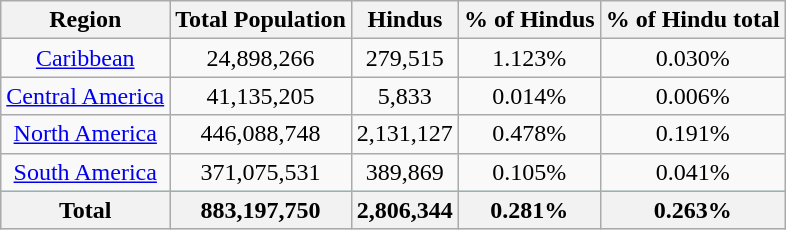<table class="wikitable sortable">
<tr>
<th>Region</th>
<th>Total Population</th>
<th>Hindus</th>
<th>% of Hindus</th>
<th>% of Hindu total</th>
</tr>
<tr style="text-align:center;">
<td><a href='#'>Caribbean</a></td>
<td>24,898,266</td>
<td>279,515</td>
<td>1.123%</td>
<td>0.030%</td>
</tr>
<tr style="text-align:center;">
<td><a href='#'>Central America</a></td>
<td>41,135,205</td>
<td>5,833</td>
<td>0.014%</td>
<td>0.006%</td>
</tr>
<tr style="text-align:center;">
<td><a href='#'>North America</a></td>
<td>446,088,748</td>
<td>2,131,127</td>
<td>0.478%</td>
<td>0.191%</td>
</tr>
<tr style="text-align:center;">
<td><a href='#'>South America</a></td>
<td>371,075,531</td>
<td>389,869</td>
<td>0.105%</td>
<td>0.041%</td>
</tr>
<tr style="background:#9ff;">
<th>Total</th>
<th>883,197,750</th>
<th>2,806,344</th>
<th>0.281%</th>
<th>0.263%</th>
</tr>
</table>
